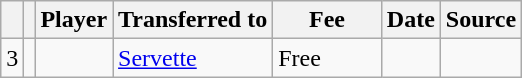<table class="wikitable plainrowheaders sortable">
<tr>
<th></th>
<th></th>
<th scope=col>Player</th>
<th>Transferred to</th>
<th !scope=col; style="width: 65px;">Fee</th>
<th scope=col>Date</th>
<th scope=col>Source</th>
</tr>
<tr>
<td align=center>3</td>
<td align=center></td>
<td></td>
<td> <a href='#'>Servette</a></td>
<td>Free</td>
<td></td>
<td></td>
</tr>
</table>
